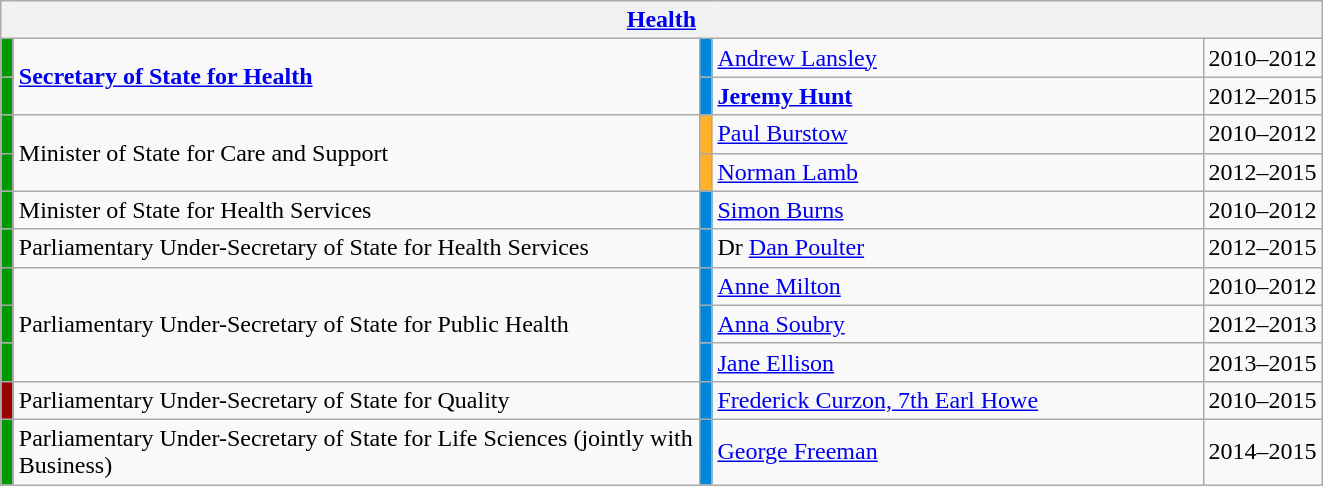<table class="wikitable">
<tr>
<th colspan=5><a href='#'>Health</a></th>
</tr>
<tr>
<td style="width:1px;; background:#090;"></td>
<td style="width:450px;" rowspan="2"><strong><a href='#'>Secretary of State for Health</a></strong></td>
<td style="width:1px;; background:#0087dc;"></td>
<td width=320><a href='#'>Andrew Lansley</a></td>
<td>2010–2012</td>
</tr>
<tr>
<td style="width:1px;; background:#090;"></td>
<td style="width:1px;; background:#0087dc;"></td>
<td><strong><a href='#'>Jeremy Hunt</a></strong></td>
<td>2012–2015</td>
</tr>
<tr>
<td style="width:1px;; background:#090;"></td>
<td style="width:450px;" rowspan="2">Minister of State for Care and Support</td>
<td style="width:1px;; background:#FFB128;"></td>
<td width=320><a href='#'>Paul Burstow</a></td>
<td>2010–2012</td>
</tr>
<tr>
<td style="width:1px;; background:#090;"></td>
<td style="width:1px;; background:#FFB128;"></td>
<td><a href='#'>Norman Lamb</a></td>
<td>2012–2015</td>
</tr>
<tr>
<td style="width:1px;; background:#090;"></td>
<td style="width:450px;">Minister of State for Health Services</td>
<td style="width:1px;; background:#0087dc;"></td>
<td width=320><a href='#'>Simon Burns</a></td>
<td>2010–2012</td>
</tr>
<tr>
<td style="width:1px;; background:#090;"></td>
<td style="width:450px;">Parliamentary Under-Secretary of State for Health Services</td>
<td style="width:1px;; background:#0087dc;"></td>
<td>Dr <a href='#'>Dan Poulter</a></td>
<td>2012–2015</td>
</tr>
<tr>
<td style="width:1px;; background:#090;"></td>
<td style="width:450px;" rowspan="3">Parliamentary Under-Secretary of State for Public Health</td>
<td style="width:1px;; background:#0087dc;"></td>
<td width=320><a href='#'>Anne Milton</a></td>
<td>2010–2012</td>
</tr>
<tr>
<td style="width:1px;; background:#090;"></td>
<td style="width:1px;; background:#0087dc;"></td>
<td><a href='#'>Anna Soubry</a></td>
<td>2012–2013</td>
</tr>
<tr>
<td style="width:1px;; background:#090;"></td>
<td style="width:1px;; background:#0087dc;"></td>
<td><a href='#'>Jane Ellison</a></td>
<td>2013–2015</td>
</tr>
<tr>
<td style="width:1px;; background:#900;"></td>
<td>Parliamentary Under-Secretary of State for Quality</td>
<td style="width:1px;; background:#0087dc;"></td>
<td><a href='#'>Frederick Curzon, 7th Earl Howe</a></td>
<td>2010–2015</td>
</tr>
<tr>
<td style="width:1px;; background:#090;"></td>
<td>Parliamentary Under-Secretary of State for Life Sciences (jointly with Business)</td>
<td style="width:1px;; background:#0087dc;"></td>
<td><a href='#'>George Freeman</a></td>
<td>2014–2015</td>
</tr>
</table>
